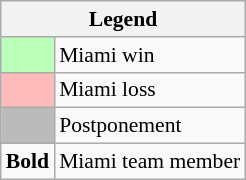<table class="wikitable" style="font-size:90%">
<tr>
<th colspan="2">Legend</th>
</tr>
<tr>
<td bgcolor="#bbffbb"> </td>
<td>Miami win</td>
</tr>
<tr>
<td bgcolor="#ffbbbb"> </td>
<td>Miami loss</td>
</tr>
<tr>
<td bgcolor="#bbbbbb"> </td>
<td>Postponement</td>
</tr>
<tr>
<td><strong>Bold</strong></td>
<td>Miami team member</td>
</tr>
</table>
